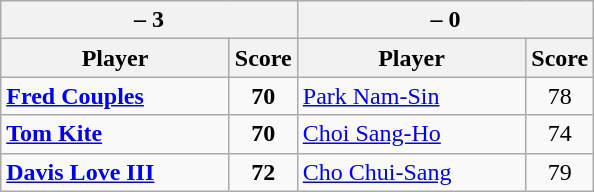<table class=wikitable>
<tr>
<th colspan=2> – 3</th>
<th colspan=2> – 0</th>
</tr>
<tr>
<th width=145>Player</th>
<th>Score</th>
<th width=145>Player</th>
<th>Score</th>
</tr>
<tr>
<td><strong><a href='#'>Fred Couples</a></strong></td>
<td align=center><strong>70</strong></td>
<td><a href='#'>Park Nam-Sin</a></td>
<td align=center>78</td>
</tr>
<tr>
<td><strong><a href='#'>Tom Kite</a></strong></td>
<td align=center><strong>70</strong></td>
<td><a href='#'>Choi Sang-Ho</a></td>
<td align=center>74</td>
</tr>
<tr>
<td><strong><a href='#'>Davis Love III</a></strong></td>
<td align=center><strong>72</strong></td>
<td><a href='#'>Cho Chui-Sang</a></td>
<td align=center>79</td>
</tr>
</table>
